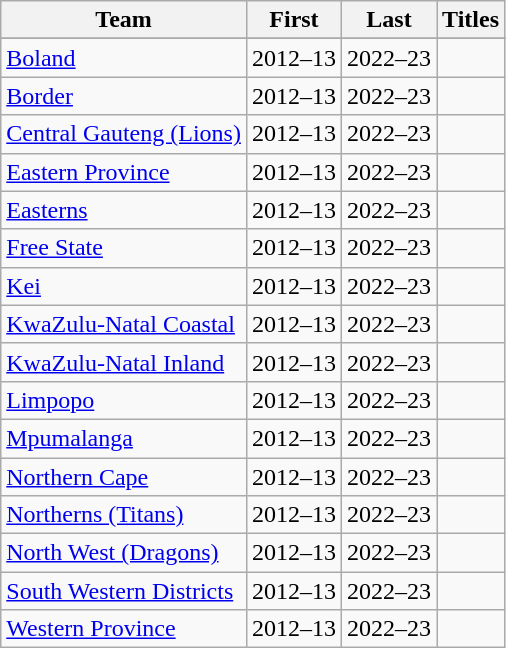<table class="wikitable sortable plainrowheaders" style="text-align:center;">
<tr>
<th scope="col">Team</th>
<th scope="col">First</th>
<th scope="col">Last</th>
<th scope="col">Titles</th>
</tr>
<tr bgcolor="#efefef">
</tr>
<tr align="left">
<td><a href='#'>Boland</a></td>
<td>2012–13</td>
<td>2022–23</td>
<td></td>
</tr>
<tr align="left">
<td><a href='#'>Border</a></td>
<td>2012–13</td>
<td>2022–23</td>
<td></td>
</tr>
<tr align="left">
<td><a href='#'>Central Gauteng (Lions)</a></td>
<td>2012–13</td>
<td>2022–23</td>
<td></td>
</tr>
<tr align="left">
<td><a href='#'>Eastern Province</a></td>
<td>2012–13</td>
<td>2022–23</td>
<td></td>
</tr>
<tr align="left">
<td><a href='#'>Easterns</a></td>
<td>2012–13</td>
<td>2022–23</td>
<td></td>
</tr>
<tr align="left">
<td><a href='#'>Free State</a></td>
<td>2012–13</td>
<td>2022–23</td>
<td></td>
</tr>
<tr align="left">
<td><a href='#'>Kei</a></td>
<td>2012–13</td>
<td>2022–23</td>
<td></td>
</tr>
<tr align="left">
<td><a href='#'>KwaZulu-Natal Coastal</a></td>
<td>2012–13</td>
<td>2022–23</td>
<td></td>
</tr>
<tr align="left">
<td><a href='#'>KwaZulu-Natal Inland</a></td>
<td>2012–13</td>
<td>2022–23</td>
<td></td>
</tr>
<tr align="left">
<td><a href='#'>Limpopo</a></td>
<td>2012–13</td>
<td>2022–23</td>
<td></td>
</tr>
<tr align="left">
<td><a href='#'>Mpumalanga</a></td>
<td>2012–13</td>
<td>2022–23</td>
<td></td>
</tr>
<tr align="left">
<td><a href='#'>Northern Cape</a></td>
<td>2012–13</td>
<td>2022–23</td>
<td></td>
</tr>
<tr align="left">
<td><a href='#'>Northerns (Titans)</a></td>
<td>2012–13</td>
<td>2022–23</td>
<td></td>
</tr>
<tr align="left">
<td><a href='#'>North West (Dragons)</a></td>
<td>2012–13</td>
<td>2022–23</td>
<td></td>
</tr>
<tr align="left">
<td><a href='#'>South Western Districts</a></td>
<td>2012–13</td>
<td>2022–23</td>
<td></td>
</tr>
<tr align="left">
<td><a href='#'>Western Province</a></td>
<td>2012–13</td>
<td>2022–23</td>
<td></td>
</tr>
</table>
